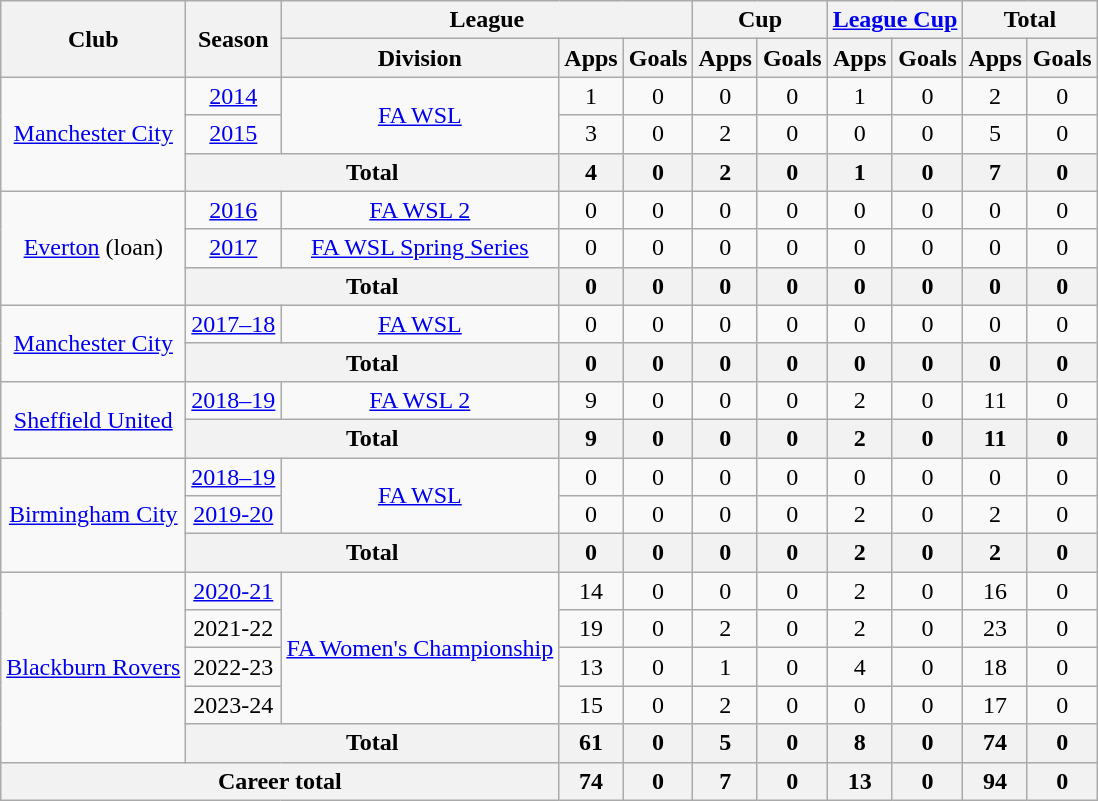<table class="wikitable" style="text-align: center;">
<tr>
<th rowspan="2">Club</th>
<th rowspan="2">Season</th>
<th colspan="3">League</th>
<th colspan="2">Cup</th>
<th colspan="2"><a href='#'>League Cup</a></th>
<th colspan="2">Total</th>
</tr>
<tr>
<th>Division</th>
<th>Apps</th>
<th>Goals</th>
<th>Apps</th>
<th>Goals</th>
<th>Apps</th>
<th>Goals</th>
<th>Apps</th>
<th>Goals</th>
</tr>
<tr>
<td rowspan="3"><a href='#'>Manchester City</a></td>
<td><a href='#'>2014</a></td>
<td rowspan="2"><a href='#'>FA WSL</a></td>
<td>1</td>
<td>0</td>
<td>0</td>
<td>0</td>
<td>1</td>
<td>0</td>
<td>2</td>
<td>0</td>
</tr>
<tr>
<td><a href='#'>2015</a></td>
<td>3</td>
<td>0</td>
<td>2</td>
<td>0</td>
<td>0</td>
<td>0</td>
<td>5</td>
<td>0</td>
</tr>
<tr>
<th colspan="2">Total</th>
<th>4</th>
<th>0</th>
<th>2</th>
<th>0</th>
<th>1</th>
<th>0</th>
<th>7</th>
<th>0</th>
</tr>
<tr>
<td rowspan="3"><a href='#'>Everton</a> (loan)</td>
<td><a href='#'>2016</a></td>
<td><a href='#'>FA WSL 2</a></td>
<td>0</td>
<td>0</td>
<td>0</td>
<td>0</td>
<td>0</td>
<td>0</td>
<td>0</td>
<td>0</td>
</tr>
<tr>
<td><a href='#'>2017</a></td>
<td><a href='#'>FA WSL Spring Series</a></td>
<td>0</td>
<td>0</td>
<td>0</td>
<td>0</td>
<td>0</td>
<td>0</td>
<td>0</td>
<td>0</td>
</tr>
<tr>
<th colspan="2">Total</th>
<th>0</th>
<th>0</th>
<th>0</th>
<th>0</th>
<th>0</th>
<th>0</th>
<th>0</th>
<th>0</th>
</tr>
<tr>
<td rowspan="2"><a href='#'>Manchester City</a></td>
<td><a href='#'>2017–18</a></td>
<td><a href='#'>FA WSL</a></td>
<td>0</td>
<td>0</td>
<td>0</td>
<td>0</td>
<td>0</td>
<td>0</td>
<td>0</td>
<td>0</td>
</tr>
<tr>
<th colspan="2">Total</th>
<th>0</th>
<th>0</th>
<th>0</th>
<th>0</th>
<th>0</th>
<th>0</th>
<th>0</th>
<th>0</th>
</tr>
<tr>
<td rowspan="2"><a href='#'>Sheffield United</a></td>
<td><a href='#'>2018–19</a></td>
<td><a href='#'>FA WSL 2</a></td>
<td>9</td>
<td>0</td>
<td>0</td>
<td>0</td>
<td>2</td>
<td>0</td>
<td>11</td>
<td>0</td>
</tr>
<tr>
<th colspan="2">Total</th>
<th>9</th>
<th>0</th>
<th>0</th>
<th>0</th>
<th>2</th>
<th>0</th>
<th>11</th>
<th>0</th>
</tr>
<tr>
<td rowspan="3"><a href='#'>Birmingham City</a></td>
<td><a href='#'>2018–19</a></td>
<td rowspan="2"><a href='#'>FA WSL</a></td>
<td>0</td>
<td>0</td>
<td>0</td>
<td>0</td>
<td>0</td>
<td>0</td>
<td>0</td>
<td>0</td>
</tr>
<tr>
<td><a href='#'>2019-20</a></td>
<td>0</td>
<td>0</td>
<td>0</td>
<td>0</td>
<td>2</td>
<td>0</td>
<td>2</td>
<td>0</td>
</tr>
<tr>
<th colspan="2">Total</th>
<th>0</th>
<th>0</th>
<th>0</th>
<th>0</th>
<th>2</th>
<th>0</th>
<th>2</th>
<th>0</th>
</tr>
<tr>
<td rowspan="5"><a href='#'>Blackburn Rovers</a></td>
<td><a href='#'>2020-21</a></td>
<td rowspan="4"><a href='#'>FA Women's Championship</a></td>
<td>14</td>
<td>0</td>
<td>0</td>
<td>0</td>
<td>2</td>
<td>0</td>
<td>16</td>
<td>0</td>
</tr>
<tr>
<td>2021-22</td>
<td>19</td>
<td>0</td>
<td>2</td>
<td>0</td>
<td>2</td>
<td>0</td>
<td>23</td>
<td>0</td>
</tr>
<tr>
<td>2022-23</td>
<td>13</td>
<td>0</td>
<td>1</td>
<td>0</td>
<td>4</td>
<td>0</td>
<td>18</td>
<td>0</td>
</tr>
<tr>
<td>2023-24</td>
<td>15</td>
<td>0</td>
<td>2</td>
<td>0</td>
<td>0</td>
<td>0</td>
<td>17</td>
<td>0</td>
</tr>
<tr>
<th colspan="2">Total</th>
<th>61</th>
<th>0</th>
<th>5</th>
<th>0</th>
<th>8</th>
<th>0</th>
<th>74</th>
<th>0</th>
</tr>
<tr>
<th colspan="3">Career total</th>
<th>74</th>
<th>0</th>
<th>7</th>
<th>0</th>
<th>13</th>
<th>0</th>
<th>94</th>
<th>0</th>
</tr>
</table>
